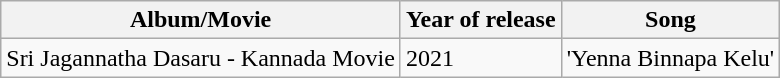<table class="wikitable sortable">
<tr>
<th>Album/Movie</th>
<th>Year of release</th>
<th>Song</th>
</tr>
<tr>
<td>Sri Jagannatha Dasaru - Kannada Movie</td>
<td>2021</td>
<td>'Yenna Binnapa Kelu'<br></td>
</tr>
</table>
